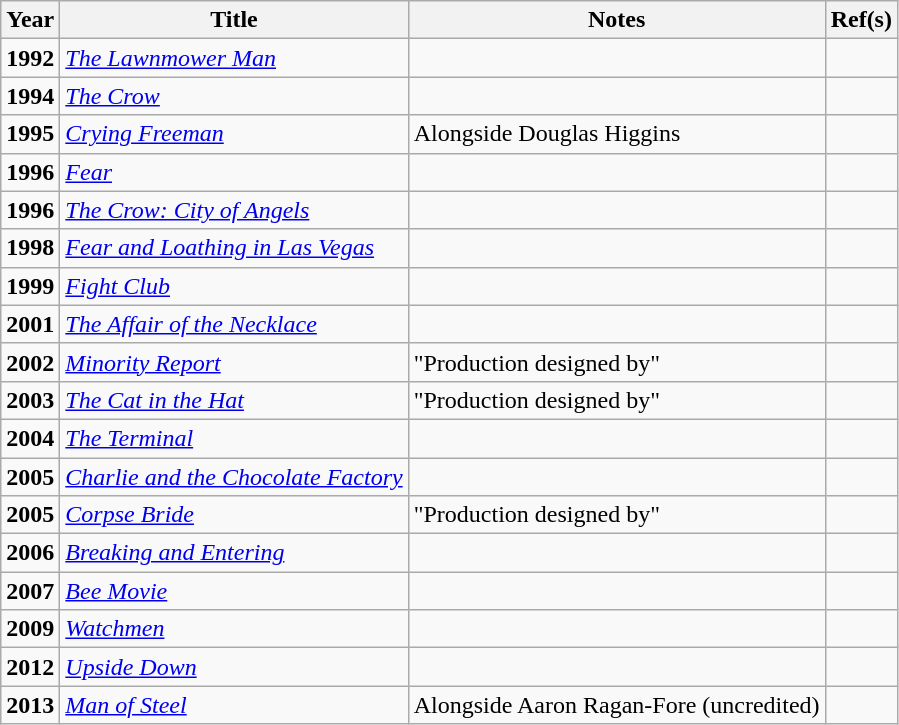<table class="wikitable">
<tr>
<th>Year</th>
<th>Title</th>
<th>Notes</th>
<th>Ref(s)</th>
</tr>
<tr>
<td><strong>1992</strong></td>
<td><em><a href='#'>The Lawnmower Man</a></em></td>
<td></td>
<td></td>
</tr>
<tr>
<td><strong>1994</strong></td>
<td><em><a href='#'>The Crow</a></em></td>
<td></td>
<td></td>
</tr>
<tr>
<td><strong>1995</strong></td>
<td><em><a href='#'>Crying Freeman</a></em></td>
<td>Alongside Douglas Higgins</td>
<td></td>
</tr>
<tr>
<td><strong>1996</strong></td>
<td><em><a href='#'>Fear</a></em></td>
<td></td>
<td></td>
</tr>
<tr>
<td><strong>1996</strong></td>
<td><em><a href='#'>The Crow: City of Angels</a></em></td>
<td></td>
<td></td>
</tr>
<tr>
<td><strong>1998</strong></td>
<td><em><a href='#'>Fear and Loathing in Las Vegas</a></em></td>
<td></td>
<td></td>
</tr>
<tr>
<td><strong>1999</strong></td>
<td><em><a href='#'>Fight Club</a></em></td>
<td></td>
<td></td>
</tr>
<tr>
<td><strong>2001</strong></td>
<td><em><a href='#'>The Affair of the Necklace</a></em></td>
<td></td>
<td></td>
</tr>
<tr>
<td><strong>2002</strong></td>
<td><em><a href='#'>Minority Report</a></em></td>
<td>"Production designed by"</td>
<td></td>
</tr>
<tr>
<td><strong>2003</strong></td>
<td><em><a href='#'>The Cat in the Hat</a></em></td>
<td>"Production designed by"</td>
<td></td>
</tr>
<tr>
<td><strong>2004</strong></td>
<td><em><a href='#'>The Terminal</a></em></td>
<td></td>
<td></td>
</tr>
<tr>
<td><strong>2005</strong></td>
<td><em><a href='#'>Charlie and the Chocolate Factory</a></em></td>
<td></td>
<td></td>
</tr>
<tr>
<td><strong>2005</strong></td>
<td><em><a href='#'>Corpse Bride</a></em></td>
<td>"Production designed by"</td>
<td></td>
</tr>
<tr>
<td><strong>2006</strong></td>
<td><em><a href='#'>Breaking and Entering</a></em></td>
<td></td>
<td></td>
</tr>
<tr>
<td><strong>2007</strong></td>
<td><em><a href='#'>Bee Movie</a></em></td>
<td></td>
<td></td>
</tr>
<tr>
<td><strong>2009</strong></td>
<td><em><a href='#'>Watchmen</a></em></td>
<td></td>
<td></td>
</tr>
<tr>
<td><strong>2012</strong></td>
<td><em><a href='#'>Upside Down</a></em></td>
<td></td>
<td></td>
</tr>
<tr>
<td><strong>2013</strong></td>
<td><em><a href='#'>Man of Steel</a></em></td>
<td>Alongside Aaron Ragan-Fore (uncredited)</td>
<td></td>
</tr>
</table>
